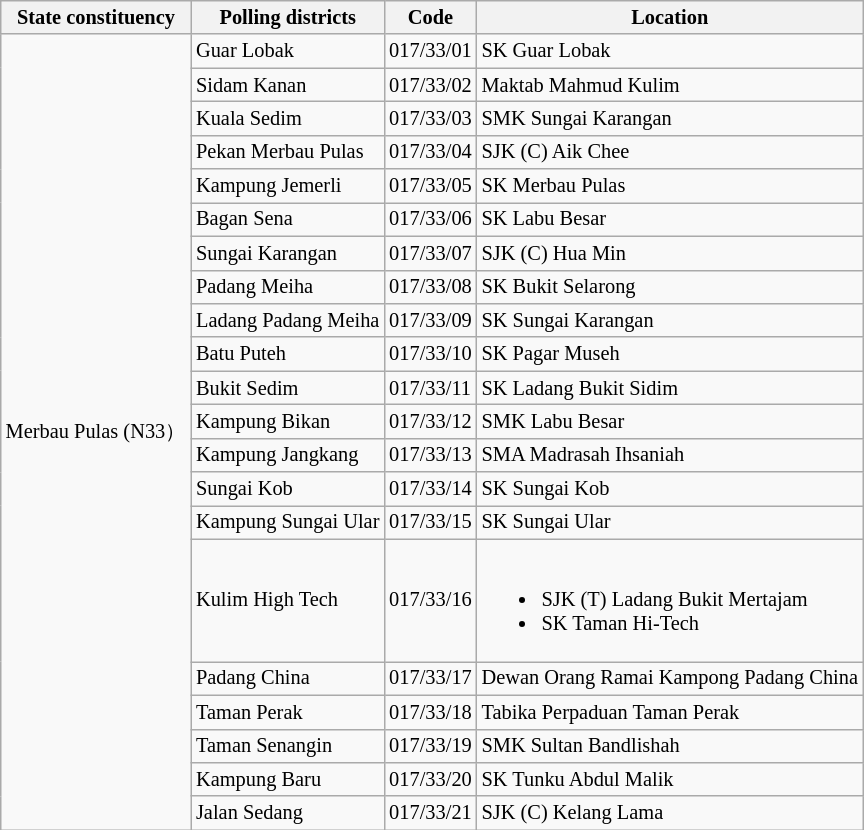<table class="wikitable sortable mw-collapsible" style="white-space:nowrap;font-size:85%">
<tr>
<th>State constituency</th>
<th>Polling districts</th>
<th>Code</th>
<th>Location</th>
</tr>
<tr>
<td rowspan="21">Merbau Pulas (N33）</td>
<td>Guar Lobak</td>
<td>017/33/01</td>
<td>SK Guar Lobak</td>
</tr>
<tr>
<td>Sidam Kanan</td>
<td>017/33/02</td>
<td>Maktab Mahmud Kulim</td>
</tr>
<tr>
<td>Kuala Sedim</td>
<td>017/33/03</td>
<td>SMK Sungai Karangan</td>
</tr>
<tr>
<td>Pekan Merbau Pulas</td>
<td>017/33/04</td>
<td>SJK (C) Aik Chee</td>
</tr>
<tr>
<td>Kampung Jemerli</td>
<td>017/33/05</td>
<td>SK Merbau Pulas</td>
</tr>
<tr>
<td>Bagan Sena</td>
<td>017/33/06</td>
<td>SK Labu Besar</td>
</tr>
<tr>
<td>Sungai Karangan</td>
<td>017/33/07</td>
<td>SJK (C) Hua Min</td>
</tr>
<tr>
<td>Padang Meiha</td>
<td>017/33/08</td>
<td>SK Bukit Selarong</td>
</tr>
<tr>
<td>Ladang Padang Meiha</td>
<td>017/33/09</td>
<td>SK Sungai Karangan</td>
</tr>
<tr>
<td>Batu Puteh</td>
<td>017/33/10</td>
<td>SK Pagar Museh</td>
</tr>
<tr>
<td>Bukit Sedim</td>
<td>017/33/11</td>
<td>SK Ladang Bukit Sidim</td>
</tr>
<tr>
<td>Kampung Bikan</td>
<td>017/33/12</td>
<td>SMK Labu Besar</td>
</tr>
<tr>
<td>Kampung Jangkang</td>
<td>017/33/13</td>
<td>SMA Madrasah Ihsaniah</td>
</tr>
<tr>
<td>Sungai Kob</td>
<td>017/33/14</td>
<td>SK Sungai Kob</td>
</tr>
<tr>
<td>Kampung Sungai Ular</td>
<td>017/33/15</td>
<td>SK Sungai Ular</td>
</tr>
<tr>
<td>Kulim High Tech</td>
<td>017/33/16</td>
<td><br><ul><li>SJK (T) Ladang Bukit Mertajam</li><li>SK Taman Hi-Tech</li></ul></td>
</tr>
<tr>
<td>Padang China</td>
<td>017/33/17</td>
<td>Dewan Orang Ramai Kampong Padang China</td>
</tr>
<tr>
<td>Taman Perak</td>
<td>017/33/18</td>
<td>Tabika Perpaduan Taman Perak</td>
</tr>
<tr>
<td>Taman Senangin</td>
<td>017/33/19</td>
<td>SMK Sultan Bandlishah</td>
</tr>
<tr>
<td>Kampung Baru</td>
<td>017/33/20</td>
<td>SK Tunku Abdul Malik</td>
</tr>
<tr>
<td>Jalan Sedang</td>
<td>017/33/21</td>
<td>SJK (C) Kelang Lama</td>
</tr>
</table>
